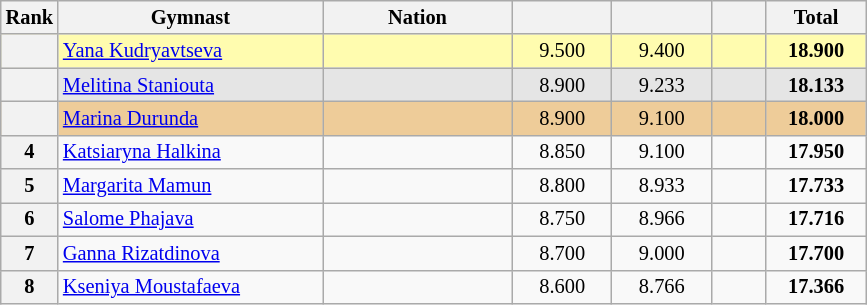<table class="wikitable sortable" style="text-align:center; font-size:85%">
<tr>
<th scope="col" style="width:20px;">Rank</th>
<th ! scope="col" style="width:170px;">Gymnast</th>
<th ! scope="col" style="width:120px;">Nation</th>
<th ! scope="col" style="width:60px;"></th>
<th ! scope="col" style="width:60px;"></th>
<th ! scope="col" style="width:30px;"></th>
<th ! scope="col" style="width:60px;">Total</th>
</tr>
<tr bgcolor=fffcaf>
<th scope=row></th>
<td align=left><a href='#'>Yana Kudryavtseva</a></td>
<td style="text-align:left;"></td>
<td>9.500</td>
<td>9.400</td>
<td></td>
<td><strong>18.900</strong></td>
</tr>
<tr bgcolor=e5e5e5>
<th scope=row></th>
<td align=left><a href='#'>Melitina Staniouta</a></td>
<td style="text-align:left;"></td>
<td>8.900</td>
<td>9.233</td>
<td></td>
<td><strong>18.133</strong></td>
</tr>
<tr bgcolor=eecc99>
<th scope=row></th>
<td align=left><a href='#'>Marina Durunda</a></td>
<td style="text-align:left;"></td>
<td>8.900</td>
<td>9.100</td>
<td></td>
<td><strong>18.000</strong></td>
</tr>
<tr>
<th scope=row>4</th>
<td align=left><a href='#'>Katsiaryna Halkina</a></td>
<td style="text-align:left;"></td>
<td>8.850</td>
<td>9.100</td>
<td></td>
<td><strong>17.950</strong></td>
</tr>
<tr>
<th scope=row>5</th>
<td align=left><a href='#'>Margarita Mamun</a></td>
<td style="text-align:left;"></td>
<td>8.800</td>
<td>8.933</td>
<td></td>
<td><strong>17.733</strong></td>
</tr>
<tr>
<th scope=row>6</th>
<td align=left><a href='#'>Salome Phajava</a></td>
<td style="text-align:left;"></td>
<td>8.750</td>
<td>8.966</td>
<td></td>
<td><strong>17.716</strong></td>
</tr>
<tr>
<th scope=row>7</th>
<td align=left><a href='#'>Ganna Rizatdinova</a></td>
<td style="text-align:left;"></td>
<td>8.700</td>
<td>9.000</td>
<td></td>
<td><strong>17.700</strong></td>
</tr>
<tr>
<th scope=row>8</th>
<td align=left><a href='#'>Kseniya Moustafaeva</a></td>
<td style="text-align:left;"></td>
<td>8.600</td>
<td>8.766</td>
<td></td>
<td><strong>17.366</strong></td>
</tr>
</table>
